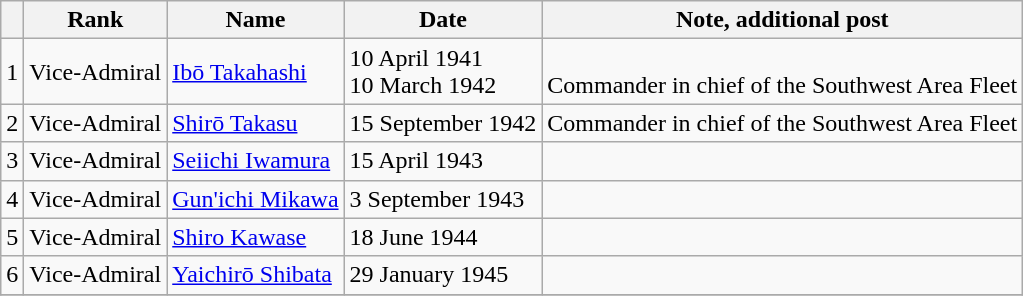<table class=wikitable>
<tr>
<th></th>
<th>Rank</th>
<th>Name</th>
<th>Date</th>
<th>Note, additional post</th>
</tr>
<tr>
<td>1</td>
<td>Vice-Admiral</td>
<td><a href='#'>Ibō Takahashi</a></td>
<td>10 April 1941<br>10 March 1942</td>
<td><br>Commander in chief of the Southwest Area Fleet</td>
</tr>
<tr>
<td>2</td>
<td>Vice-Admiral</td>
<td><a href='#'>Shirō Takasu</a></td>
<td>15 September 1942</td>
<td>Commander in chief of the Southwest Area Fleet</td>
</tr>
<tr>
<td>3</td>
<td>Vice-Admiral</td>
<td><a href='#'>Seiichi Iwamura</a></td>
<td>15 April 1943</td>
<td></td>
</tr>
<tr>
<td>4</td>
<td>Vice-Admiral</td>
<td><a href='#'>Gun'ichi Mikawa</a></td>
<td>3 September 1943</td>
<td></td>
</tr>
<tr>
<td>5</td>
<td>Vice-Admiral</td>
<td><a href='#'>Shiro Kawase</a></td>
<td>18 June 1944</td>
<td></td>
</tr>
<tr>
<td>6</td>
<td>Vice-Admiral</td>
<td><a href='#'>Yaichirō Shibata</a></td>
<td>29 January 1945</td>
<td></td>
</tr>
<tr>
</tr>
</table>
